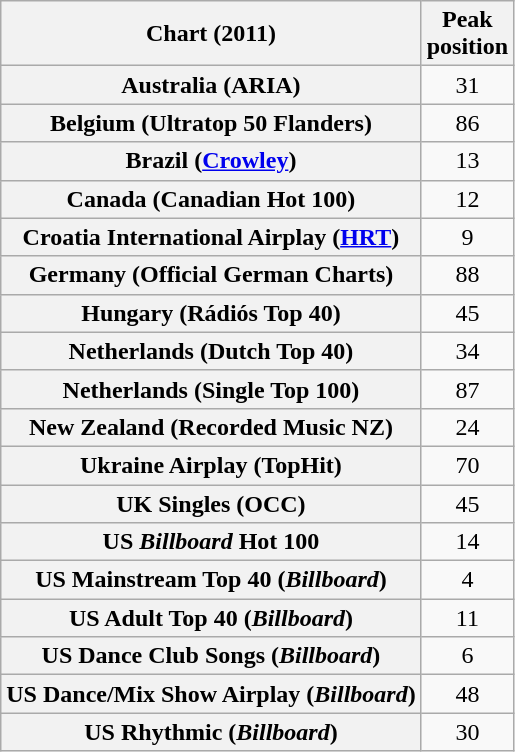<table class="wikitable sortable plainrowheaders" style="text-align:center">
<tr>
<th scope="col">Chart (2011)</th>
<th scope="col">Peak<br>position</th>
</tr>
<tr>
<th scope="row">Australia (ARIA)</th>
<td>31</td>
</tr>
<tr>
<th scope="row">Belgium (Ultratop 50 Flanders)</th>
<td>86</td>
</tr>
<tr>
<th scope="row">Brazil (<a href='#'>Crowley</a>)</th>
<td>13</td>
</tr>
<tr>
<th scope="row">Canada (Canadian Hot 100)</th>
<td>12</td>
</tr>
<tr>
<th scope="row">Croatia International Airplay (<a href='#'>HRT</a>)</th>
<td style="text-align:center;">9</td>
</tr>
<tr>
<th scope="row">Germany (Official German Charts)</th>
<td>88</td>
</tr>
<tr>
<th scope="row">Hungary (Rádiós Top 40)</th>
<td>45</td>
</tr>
<tr>
<th scope="row">Netherlands (Dutch Top 40)</th>
<td>34</td>
</tr>
<tr>
<th scope="row">Netherlands (Single Top 100)</th>
<td>87</td>
</tr>
<tr>
<th scope="row">New Zealand (Recorded Music NZ)</th>
<td>24</td>
</tr>
<tr>
<th scope="row">Ukraine Airplay (TopHit)</th>
<td>70</td>
</tr>
<tr>
<th scope="row">UK Singles (OCC)</th>
<td>45</td>
</tr>
<tr>
<th scope="row">US <em>Billboard</em> Hot 100</th>
<td>14</td>
</tr>
<tr>
<th scope="row">US Mainstream Top 40 (<em>Billboard</em>)</th>
<td>4</td>
</tr>
<tr>
<th scope="row">US Adult Top 40 (<em>Billboard</em>)</th>
<td>11</td>
</tr>
<tr>
<th scope="row">US Dance Club Songs (<em>Billboard</em>)</th>
<td>6</td>
</tr>
<tr>
<th scope="row">US Dance/Mix Show Airplay (<em>Billboard</em>)</th>
<td>48</td>
</tr>
<tr>
<th scope="row">US Rhythmic (<em>Billboard</em>)</th>
<td>30</td>
</tr>
</table>
